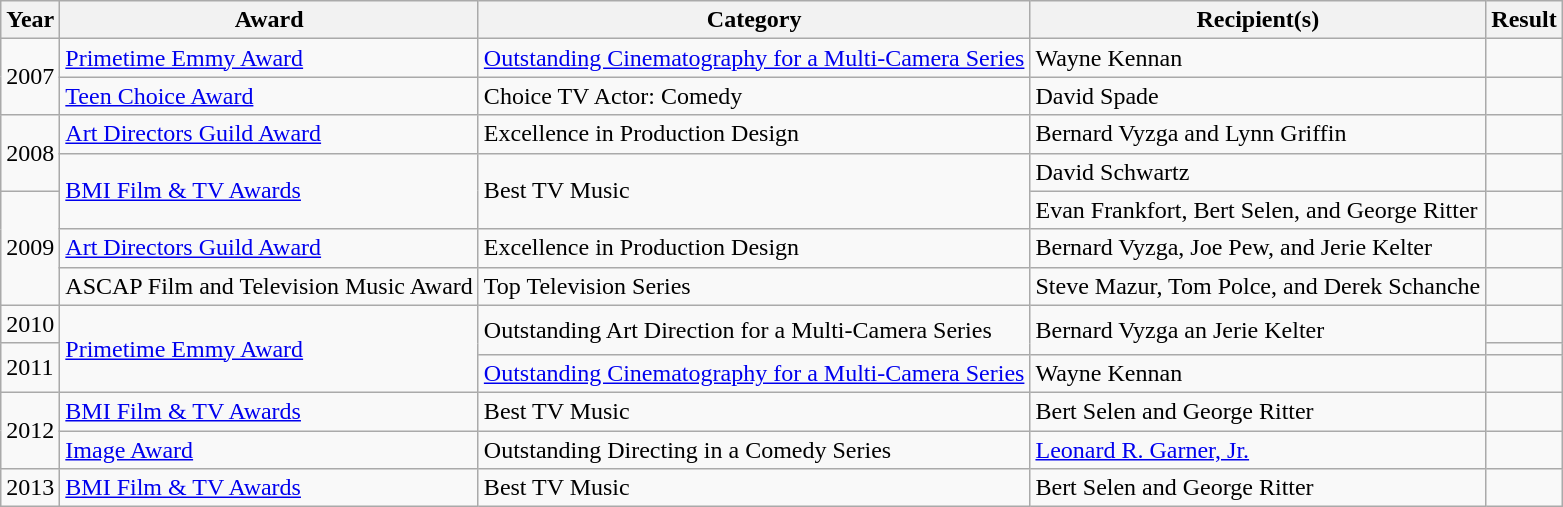<table class="wikitable">
<tr>
<th>Year</th>
<th>Award</th>
<th>Category</th>
<th>Recipient(s)</th>
<th>Result</th>
</tr>
<tr>
<td rowspan=2>2007</td>
<td><a href='#'>Primetime Emmy Award</a></td>
<td><a href='#'>Outstanding Cinematography for a Multi-Camera Series</a></td>
<td>Wayne Kennan</td>
<td></td>
</tr>
<tr>
<td><a href='#'>Teen Choice Award</a></td>
<td>Choice TV Actor: Comedy</td>
<td>David Spade</td>
<td></td>
</tr>
<tr>
<td rowspan=2>2008</td>
<td><a href='#'>Art Directors Guild Award</a></td>
<td>Excellence in Production Design</td>
<td>Bernard Vyzga and Lynn Griffin</td>
<td></td>
</tr>
<tr>
<td rowspan=2><a href='#'>BMI Film & TV Awards</a></td>
<td rowspan=2>Best TV Music</td>
<td>David Schwartz</td>
<td></td>
</tr>
<tr>
<td rowspan=3>2009</td>
<td>Evan Frankfort, Bert Selen, and George Ritter</td>
<td></td>
</tr>
<tr>
<td><a href='#'>Art Directors Guild Award</a></td>
<td>Excellence in Production Design</td>
<td>Bernard Vyzga, Joe Pew, and Jerie Kelter</td>
<td></td>
</tr>
<tr>
<td>ASCAP Film and Television Music Award</td>
<td>Top Television Series</td>
<td>Steve Mazur, Tom Polce, and Derek Schanche</td>
<td></td>
</tr>
<tr>
<td>2010</td>
<td rowspan=3><a href='#'>Primetime Emmy Award</a></td>
<td rowspan=2>Outstanding Art Direction for a Multi-Camera Series</td>
<td rowspan=2>Bernard Vyzga an Jerie Kelter</td>
<td></td>
</tr>
<tr>
<td rowspan=2>2011</td>
<td></td>
</tr>
<tr>
<td><a href='#'>Outstanding Cinematography for a Multi-Camera Series</a></td>
<td>Wayne Kennan</td>
<td></td>
</tr>
<tr>
<td rowspan=2>2012</td>
<td><a href='#'>BMI Film & TV Awards</a></td>
<td>Best TV Music</td>
<td>Bert Selen and George Ritter</td>
<td></td>
</tr>
<tr>
<td><a href='#'>Image Award</a></td>
<td>Outstanding Directing in a Comedy Series</td>
<td><a href='#'>Leonard R. Garner, Jr.</a></td>
<td></td>
</tr>
<tr>
<td>2013</td>
<td><a href='#'>BMI Film & TV Awards</a></td>
<td>Best TV Music</td>
<td>Bert Selen and George Ritter</td>
<td></td>
</tr>
</table>
